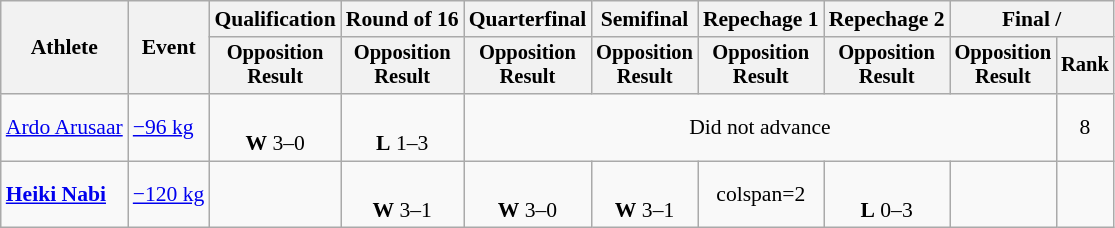<table class="wikitable" style="font-size:90%">
<tr>
<th rowspan=2>Athlete</th>
<th rowspan=2>Event</th>
<th>Qualification</th>
<th>Round of 16</th>
<th>Quarterfinal</th>
<th>Semifinal</th>
<th>Repechage 1</th>
<th>Repechage 2</th>
<th colspan=2>Final / </th>
</tr>
<tr style="font-size: 95%">
<th>Opposition<br>Result</th>
<th>Opposition<br>Result</th>
<th>Opposition<br>Result</th>
<th>Opposition<br>Result</th>
<th>Opposition<br>Result</th>
<th>Opposition<br>Result</th>
<th>Opposition<br>Result</th>
<th>Rank</th>
</tr>
<tr align=center>
<td align=left><a href='#'>Ardo Arusaar</a></td>
<td align=left><a href='#'>−96 kg</a></td>
<td><br><strong>W</strong> 3–0 <sup></sup></td>
<td><br><strong>L</strong> 1–3 <sup></sup></td>
<td colspan=5>Did not advance</td>
<td>8</td>
</tr>
<tr align=center>
<td align=left><strong><a href='#'>Heiki Nabi</a></strong></td>
<td align=left><a href='#'>−120 kg</a></td>
<td></td>
<td><br><strong>W</strong> 3–1 <sup></sup></td>
<td><br><strong>W</strong> 3–0 <sup></sup></td>
<td><br><strong>W</strong> 3–1 <sup></sup></td>
<td>colspan=2 </td>
<td><br><strong>L</strong> 0–3 <sup></sup></td>
<td></td>
</tr>
</table>
